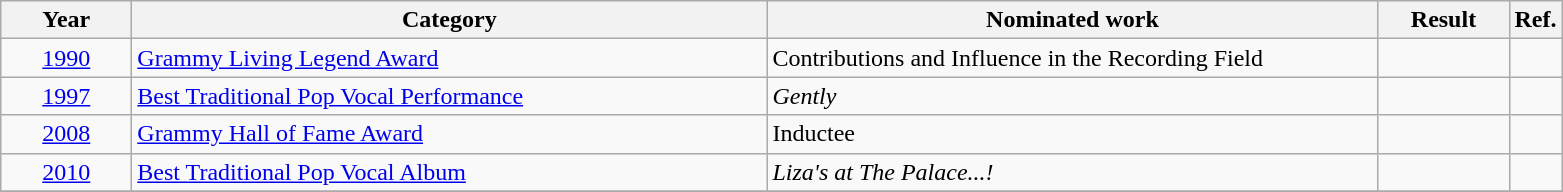<table class=wikitable>
<tr>
<th scope="col" style="width:5em;">Year</th>
<th scope="col" style="width:26em;">Category</th>
<th scope="col" style="width:25em;">Nominated work</th>
<th scope="col" style="width:5em;">Result</th>
<th>Ref.</th>
</tr>
<tr>
<td style="text-align:center;"><a href='#'>1990</a></td>
<td><a href='#'>Grammy Living Legend Award</a></td>
<td>Contributions and Influence in the Recording Field</td>
<td></td>
<td style="text-align:center;"></td>
</tr>
<tr>
<td style="text-align:center;"><a href='#'>1997</a></td>
<td><a href='#'>Best Traditional Pop Vocal Performance</a></td>
<td><em>Gently</em></td>
<td></td>
<td style="text-align:center;"></td>
</tr>
<tr>
<td style="text-align:center;"><a href='#'>2008</a></td>
<td><a href='#'>Grammy Hall of Fame Award</a></td>
<td>Inductee</td>
<td></td>
<td style="text-align:center;"></td>
</tr>
<tr>
<td style="text-align:center;"><a href='#'>2010</a></td>
<td><a href='#'>Best Traditional Pop Vocal Album</a></td>
<td><em>Liza's at The Palace...!</em></td>
<td></td>
<td style="text-align:center;"></td>
</tr>
<tr>
</tr>
</table>
